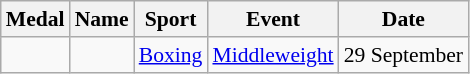<table class="wikitable sortable" style="font-size:90%">
<tr>
<th>Medal</th>
<th>Name</th>
<th>Sport</th>
<th>Event</th>
<th>Date</th>
</tr>
<tr>
<td></td>
<td></td>
<td><a href='#'>Boxing</a></td>
<td><a href='#'>Middleweight</a></td>
<td>29 September</td>
</tr>
</table>
